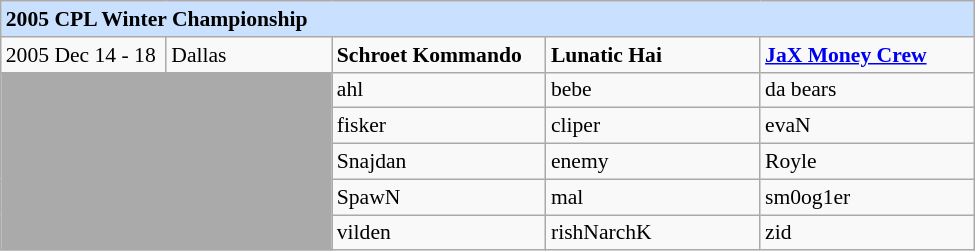<table class="wikitable collapsible collapsed"  style="font-size:90%; margin:0; width:650px;">
<tr>
<th colspan="5" style="background:#cae0ff;text-align:left;">2005 CPL Winter Championship</th>
</tr>
<tr>
<td style="width:17%;">2005 Dec 14 - 18</td>
<td style="width:17%;"> Dallas</td>
<td style="width:22%;"> <strong>Schroet Kommando</strong></td>
<td style="width:22%;"> <strong>Lunatic Hai</strong></td>
<td style="width:22%;"> <strong><a href='#'>JaX Money Crew</a></strong></td>
</tr>
<tr>
<td colspan="2" rowspan="5" style="background:#aaa;"></td>
<td> ahl</td>
<td> bebe</td>
<td> da bears</td>
</tr>
<tr>
<td> fisker</td>
<td> cliper</td>
<td> evaN</td>
</tr>
<tr>
<td> Snajdan</td>
<td> enemy</td>
<td> Royle</td>
</tr>
<tr>
<td> SpawN</td>
<td> mal</td>
<td> sm0og1er</td>
</tr>
<tr>
<td> vilden</td>
<td> rishNarchK</td>
<td> zid</td>
</tr>
</table>
